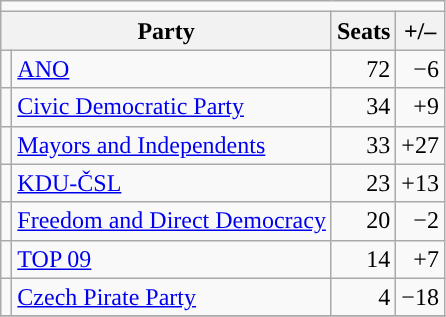<table class=wikitable style=text-align:right>
<tr>
<td colspan=7></td>
</tr>
<tr>
<th colspan=2>Party</th>
<th>Seats</th>
<th>+/–</th>
</tr>
<tr>
<td></td>
<td align=left><a href='#'>ANO</a></td>
<td>72</td>
<td>−6</td>
</tr>
<tr>
<td></td>
<td align=left><a href='#'>Civic Democratic Party</a></td>
<td>34</td>
<td>+9</td>
</tr>
<tr>
<td></td>
<td align=left><a href='#'>Mayors and Independents</a></td>
<td>33</td>
<td>+27</td>
</tr>
<tr>
<td></td>
<td align=left><a href='#'>KDU-ČSL</a></td>
<td>23</td>
<td>+13</td>
</tr>
<tr>
<td></td>
<td align=left><a href='#'>Freedom and Direct Democracy</a></td>
<td>20</td>
<td>−2</td>
</tr>
<tr>
<td></td>
<td align=left><a href='#'>TOP 09</a></td>
<td>14</td>
<td>+7</td>
</tr>
<tr>
<td></td>
<td align=left><a href='#'>Czech Pirate Party</a></td>
<td>4</td>
<td>−18</td>
</tr>
<tr>
</tr>
</table>
